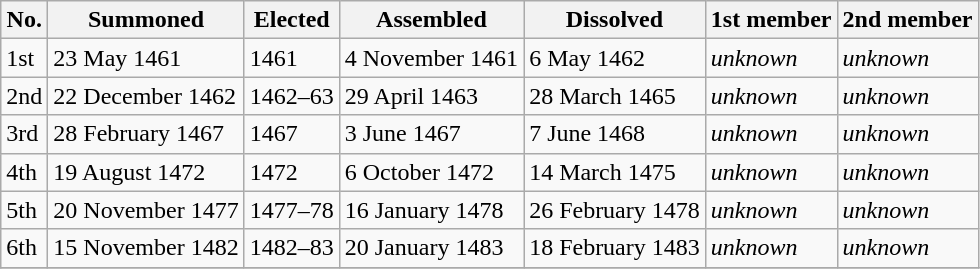<table class="wikitable">
<tr>
<th>No.</th>
<th>Summoned</th>
<th>Elected</th>
<th>Assembled</th>
<th>Dissolved</th>
<th>1st member</th>
<th>2nd member</th>
</tr>
<tr>
<td>1st</td>
<td>23 May 1461</td>
<td>1461</td>
<td>4 November 1461</td>
<td>6 May 1462</td>
<td><em>unknown</em></td>
<td><em>unknown</em></td>
</tr>
<tr>
<td>2nd</td>
<td>22 December 1462</td>
<td>1462–63</td>
<td>29 April 1463</td>
<td>28 March 1465</td>
<td><em>unknown</em></td>
<td><em>unknown</em></td>
</tr>
<tr>
<td>3rd</td>
<td>28 February 1467</td>
<td>1467</td>
<td>3 June 1467</td>
<td>7 June 1468</td>
<td><em>unknown</em></td>
<td><em>unknown</em></td>
</tr>
<tr>
<td>4th</td>
<td>19 August 1472</td>
<td>1472</td>
<td>6 October 1472</td>
<td>14 March 1475</td>
<td><em>unknown</em></td>
<td><em>unknown</em></td>
</tr>
<tr>
<td>5th</td>
<td>20 November 1477</td>
<td>1477–78</td>
<td>16 January 1478</td>
<td>26 February 1478</td>
<td><em>unknown</em></td>
<td><em>unknown</em></td>
</tr>
<tr>
<td>6th</td>
<td>15 November 1482</td>
<td>1482–83</td>
<td>20 January 1483</td>
<td>18 February 1483</td>
<td><em>unknown</em></td>
<td><em>unknown</em></td>
</tr>
<tr>
</tr>
</table>
